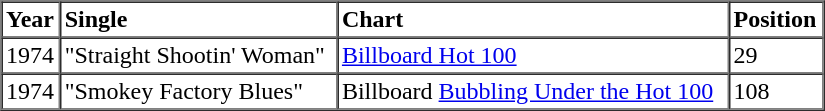<table border=1 cellspacing=0 cellpadding=2 width="550px">
<tr>
<th align="left">Year</th>
<th align="left">Single</th>
<th align="left">Chart</th>
<th align="left">Position</th>
</tr>
<tr>
<td align="left">1974</td>
<td align="left">"Straight Shootin' Woman"</td>
<td align="left"><a href='#'>Billboard Hot 100</a></td>
<td align="left">29</td>
</tr>
<tr>
<td align="left">1974</td>
<td align="left">"Smokey Factory Blues"</td>
<td align="left">Billboard <a href='#'>Bubbling Under the Hot 100</a></td>
<td align="left">108</td>
</tr>
</table>
